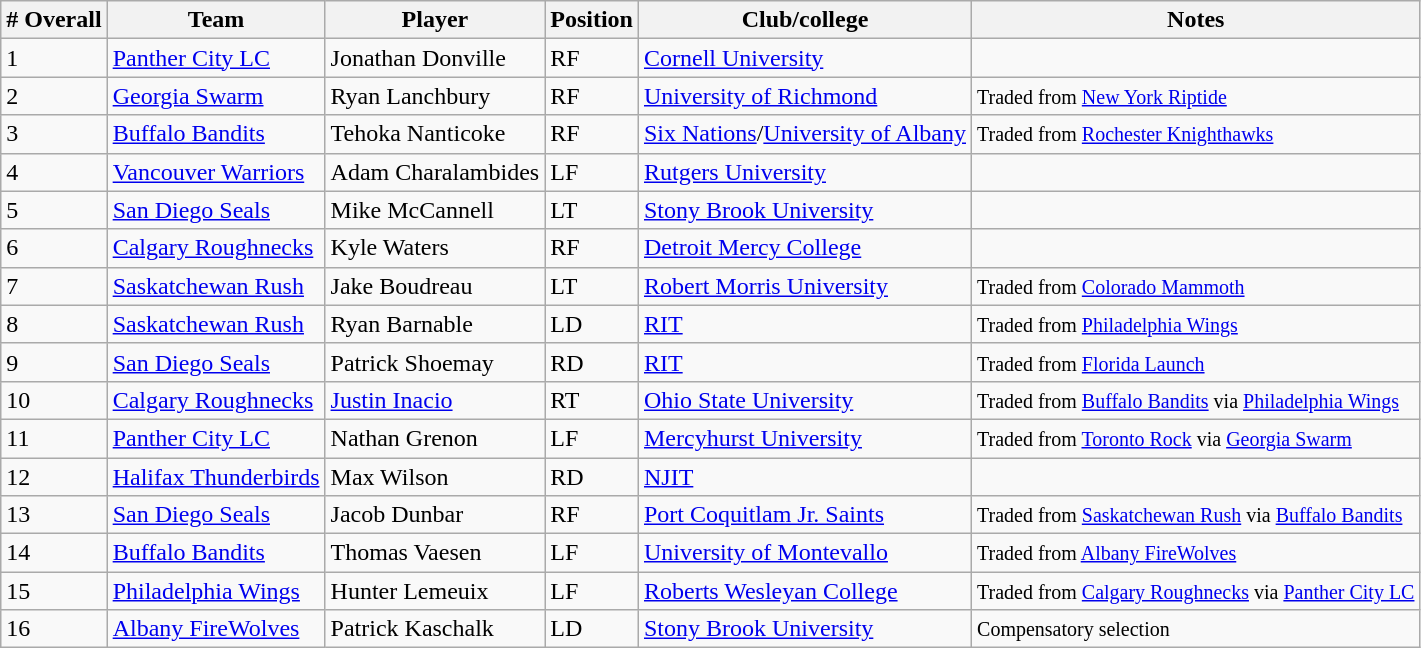<table class="wikitable">
<tr>
<th># Overall</th>
<th>Team</th>
<th>Player</th>
<th>Position</th>
<th>Club/college</th>
<th>Notes</th>
</tr>
<tr>
<td>1</td>
<td><a href='#'>Panther City LC</a></td>
<td>Jonathan Donville</td>
<td>RF</td>
<td><a href='#'>Cornell University</a></td>
<td></td>
</tr>
<tr>
<td>2</td>
<td><a href='#'>Georgia Swarm</a></td>
<td>Ryan Lanchbury</td>
<td>RF</td>
<td><a href='#'>University of Richmond</a></td>
<td><small>Traded from <a href='#'>New York Riptide</a></small></td>
</tr>
<tr>
<td>3</td>
<td><a href='#'>Buffalo Bandits</a></td>
<td>Tehoka Nanticoke</td>
<td>RF</td>
<td><a href='#'>Six Nations</a>/<a href='#'>University of Albany</a></td>
<td><small>Traded from <a href='#'>Rochester Knighthawks</a></small></td>
</tr>
<tr>
<td>4</td>
<td><a href='#'>Vancouver Warriors</a></td>
<td>Adam Charalambides</td>
<td>LF</td>
<td><a href='#'>Rutgers University</a></td>
<td></td>
</tr>
<tr>
<td>5</td>
<td><a href='#'>San Diego Seals</a></td>
<td>Mike McCannell</td>
<td>LT</td>
<td><a href='#'>Stony Brook University</a></td>
<td></td>
</tr>
<tr>
<td>6</td>
<td><a href='#'>Calgary Roughnecks</a></td>
<td>Kyle Waters</td>
<td>RF</td>
<td><a href='#'>Detroit Mercy College</a></td>
<td></td>
</tr>
<tr>
<td>7</td>
<td><a href='#'>Saskatchewan Rush</a></td>
<td>Jake Boudreau</td>
<td>LT</td>
<td><a href='#'>Robert Morris University</a></td>
<td><small>Traded from <a href='#'>Colorado Mammoth</a></small></td>
</tr>
<tr>
<td>8</td>
<td><a href='#'>Saskatchewan Rush</a></td>
<td>Ryan Barnable</td>
<td>LD</td>
<td><a href='#'>RIT</a></td>
<td><small>Traded from <a href='#'>Philadelphia Wings</a></small></td>
</tr>
<tr>
<td>9</td>
<td><a href='#'>San Diego Seals</a></td>
<td>Patrick Shoemay</td>
<td>RD</td>
<td><a href='#'>RIT</a></td>
<td><small>Traded from <a href='#'>Florida Launch</a></small></td>
</tr>
<tr>
<td>10</td>
<td><a href='#'>Calgary Roughnecks</a></td>
<td><a href='#'>Justin Inacio</a></td>
<td>RT</td>
<td><a href='#'>Ohio State University</a></td>
<td><small>Traded from <a href='#'>Buffalo Bandits</a> via <a href='#'>Philadelphia Wings</a></small></td>
</tr>
<tr>
<td>11</td>
<td><a href='#'>Panther City LC</a></td>
<td>Nathan Grenon</td>
<td>LF</td>
<td><a href='#'>Mercyhurst University</a></td>
<td><small>Traded from <a href='#'>Toronto Rock</a> via <a href='#'>Georgia Swarm</a></small></td>
</tr>
<tr>
<td>12</td>
<td><a href='#'>Halifax Thunderbirds</a></td>
<td>Max Wilson</td>
<td>RD</td>
<td><a href='#'>NJIT</a></td>
<td></td>
</tr>
<tr>
<td>13</td>
<td><a href='#'>San Diego Seals</a></td>
<td>Jacob Dunbar</td>
<td>RF</td>
<td><a href='#'>Port Coquitlam Jr. Saints</a></td>
<td><small>Traded from <a href='#'>Saskatchewan Rush</a> via <a href='#'>Buffalo Bandits</a></small></td>
</tr>
<tr>
<td>14</td>
<td><a href='#'>Buffalo Bandits</a></td>
<td>Thomas Vaesen</td>
<td>LF</td>
<td><a href='#'>University of Montevallo</a></td>
<td><small>Traded from <a href='#'>Albany FireWolves</a></small></td>
</tr>
<tr>
<td>15</td>
<td><a href='#'>Philadelphia Wings</a></td>
<td>Hunter Lemeuix</td>
<td>LF</td>
<td><a href='#'>Roberts Wesleyan College</a></td>
<td><small>Traded from <a href='#'>Calgary Roughnecks</a> via <a href='#'>Panther City LC</a></small></td>
</tr>
<tr>
<td>16</td>
<td><a href='#'>Albany FireWolves</a></td>
<td>Patrick Kaschalk</td>
<td>LD</td>
<td><a href='#'>Stony Brook University</a></td>
<td><small>Compensatory selection</small></td>
</tr>
</table>
